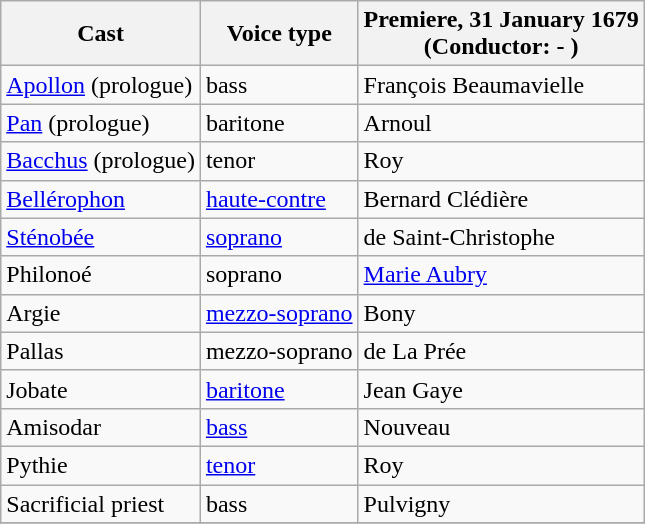<table class="wikitable">
<tr>
<th>Cast</th>
<th>Voice type</th>
<th>Premiere, 31 January 1679 <br>(Conductor: - )</th>
</tr>
<tr>
<td><a href='#'>Apollon</a> (prologue)</td>
<td>bass</td>
<td>François Beaumavielle</td>
</tr>
<tr>
<td><a href='#'>Pan</a> (prologue)</td>
<td>baritone</td>
<td>Arnoul</td>
</tr>
<tr>
<td><a href='#'>Bacchus</a> (prologue)</td>
<td>tenor</td>
<td>Roy</td>
</tr>
<tr>
<td><a href='#'>Bellérophon</a></td>
<td><a href='#'>haute-contre</a></td>
<td>Bernard Clédière</td>
</tr>
<tr>
<td><a href='#'>Sténobée</a></td>
<td><a href='#'>soprano</a></td>
<td>de Saint-Christophe</td>
</tr>
<tr>
<td>Philonoé</td>
<td>soprano</td>
<td><a href='#'>Marie Aubry</a></td>
</tr>
<tr>
<td>Argie</td>
<td><a href='#'>mezzo-soprano</a></td>
<td>Bony</td>
</tr>
<tr>
<td>Pallas</td>
<td>mezzo-soprano</td>
<td>de La Prée</td>
</tr>
<tr>
<td>Jobate</td>
<td><a href='#'>baritone</a></td>
<td>Jean Gaye</td>
</tr>
<tr>
<td>Amisodar</td>
<td><a href='#'>bass</a></td>
<td>Nouveau</td>
</tr>
<tr>
<td>Pythie</td>
<td><a href='#'>tenor</a></td>
<td>Roy</td>
</tr>
<tr>
<td>Sacrificial priest</td>
<td>bass</td>
<td>Pulvigny</td>
</tr>
<tr>
</tr>
</table>
